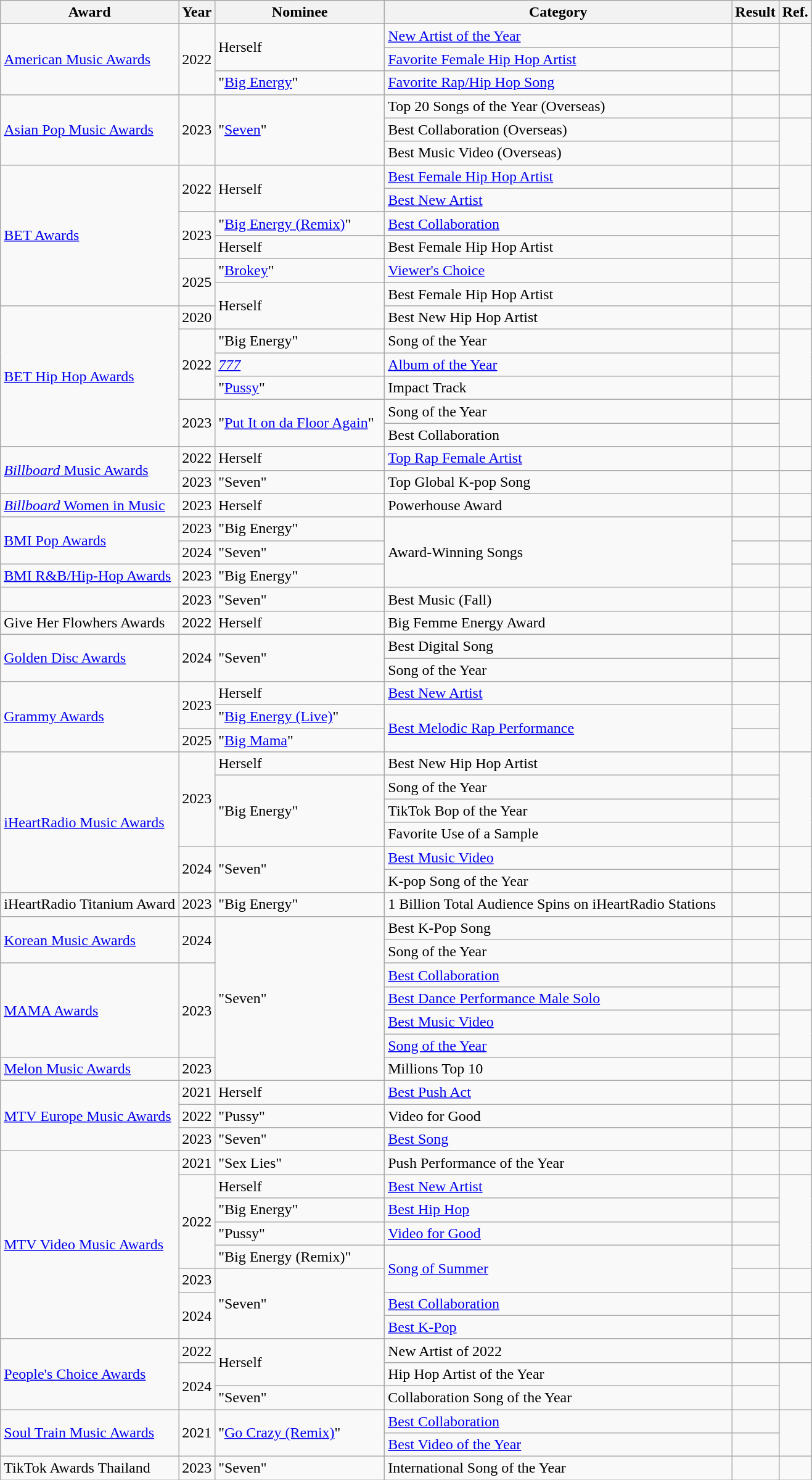<table class="wikitable sortable">
<tr>
<th>Award</th>
<th>Year</th>
<th style="width:11em;">Nominee</th>
<th style="width:23em;">Category</th>
<th>Result</th>
<th>Ref.</th>
</tr>
<tr>
<td rowspan="3"><a href='#'>American Music Awards</a></td>
<td rowspan="3">2022</td>
<td rowspan="2">Herself</td>
<td><a href='#'>New Artist of the Year</a></td>
<td></td>
<td style="text-align:center;" rowspan="3"></td>
</tr>
<tr>
<td><a href='#'>Favorite Female Hip Hop Artist</a></td>
<td></td>
</tr>
<tr>
<td>"<a href='#'>Big Energy</a>"</td>
<td><a href='#'>Favorite Rap/Hip Hop Song</a></td>
<td></td>
</tr>
<tr>
<td rowspan="3"><a href='#'>Asian Pop Music Awards</a></td>
<td rowspan="3">2023</td>
<td rowspan="3">"<a href='#'>Seven</a>" </td>
<td>Top 20 Songs of the Year (Overseas)</td>
<td></td>
<td style="text-align:center"></td>
</tr>
<tr>
<td>Best Collaboration (Overseas)</td>
<td></td>
<td style="text-align:center" rowspan="2"></td>
</tr>
<tr>
<td>Best Music Video (Overseas)</td>
<td></td>
</tr>
<tr>
<td rowspan="6"><a href='#'>BET Awards</a></td>
<td rowspan="2">2022</td>
<td rowspan="2">Herself</td>
<td><a href='#'>Best Female Hip Hop Artist</a></td>
<td></td>
<td style="text-align:center;" rowspan="2"></td>
</tr>
<tr>
<td><a href='#'>Best New Artist</a></td>
<td></td>
</tr>
<tr>
<td rowspan="2">2023</td>
<td>"<a href='#'>Big Energy (Remix)</a>" </td>
<td><a href='#'>Best Collaboration</a></td>
<td></td>
<td style="text-align:center;" rowspan="2"></td>
</tr>
<tr>
<td>Herself</td>
<td>Best Female Hip Hop Artist</td>
<td></td>
</tr>
<tr>
<td rowspan="2">2025</td>
<td>"<a href='#'>Brokey</a>"</td>
<td><a href='#'>Viewer's Choice</a></td>
<td></td>
<td rowspan="2"></td>
</tr>
<tr>
<td rowspan="2">Herself</td>
<td>Best Female Hip Hop Artist</td>
<td></td>
</tr>
<tr>
<td rowspan="6"><a href='#'>BET Hip Hop Awards</a></td>
<td>2020</td>
<td>Best New Hip Hop Artist</td>
<td></td>
<td style="text-align:center;"></td>
</tr>
<tr>
<td rowspan="3">2022</td>
<td>"Big Energy"</td>
<td>Song of the Year</td>
<td></td>
<td style="text-align:center;" rowspan="3"></td>
</tr>
<tr>
<td><em><a href='#'>777</a></em></td>
<td><a href='#'>Album of the Year</a></td>
<td></td>
</tr>
<tr>
<td>"<a href='#'>Pussy</a>"</td>
<td>Impact Track</td>
<td></td>
</tr>
<tr>
<td rowspan="2">2023</td>
<td rowspan="2">"<a href='#'>Put It on da Floor Again</a>" </td>
<td>Song of the Year</td>
<td></td>
<td style="text-align:center;" rowspan="2"></td>
</tr>
<tr>
<td>Best Collaboration</td>
<td></td>
</tr>
<tr>
<td rowspan="2"><a href='#'><em>Billboard</em> Music Awards</a></td>
<td>2022</td>
<td>Herself</td>
<td><a href='#'>Top Rap Female Artist</a></td>
<td></td>
<td style="text-align:center;"></td>
</tr>
<tr>
<td>2023</td>
<td>"Seven" </td>
<td>Top Global K-pop Song</td>
<td></td>
<td style="text-align:center;"></td>
</tr>
<tr>
<td><a href='#'><em>Billboard</em> Women in Music</a></td>
<td>2023</td>
<td>Herself</td>
<td>Powerhouse Award</td>
<td></td>
<td style="text-align:center;"></td>
</tr>
<tr>
<td rowspan="2"><a href='#'>BMI Pop Awards</a></td>
<td>2023</td>
<td>"Big Energy"</td>
<td rowspan="3">Award-Winning Songs</td>
<td></td>
<td style="text-align:center;"></td>
</tr>
<tr>
<td>2024</td>
<td>"Seven"</td>
<td></td>
<td style="text-align:center;"></td>
</tr>
<tr>
<td><a href='#'>BMI R&B/Hip-Hop Awards</a></td>
<td>2023</td>
<td>"Big Energy"</td>
<td></td>
<td style="text-align:center;"></td>
</tr>
<tr>
<td></td>
<td>2023</td>
<td>"Seven" </td>
<td>Best Music (Fall)</td>
<td></td>
<td style="text-align:center;"></td>
</tr>
<tr>
<td>Give Her Flowhers Awards</td>
<td>2022</td>
<td>Herself</td>
<td>Big Femme Energy Award</td>
<td></td>
<td style="text-align:center;"></td>
</tr>
<tr>
<td rowspan="2"><a href='#'>Golden Disc Awards</a></td>
<td rowspan="2">2024</td>
<td rowspan="2">"Seven" </td>
<td>Best Digital Song</td>
<td></td>
<td style="text-align:center;" rowspan="2"></td>
</tr>
<tr>
<td>Song of the Year</td>
<td></td>
</tr>
<tr>
<td rowspan="3"><a href='#'>Grammy Awards</a></td>
<td rowspan="2">2023</td>
<td>Herself</td>
<td><a href='#'>Best New Artist</a></td>
<td></td>
<td rowspan="3" style="text-align:center;"></td>
</tr>
<tr>
<td>"<a href='#'>Big Energy (Live)</a>"</td>
<td rowspan="2"><a href='#'>Best Melodic Rap Performance</a></td>
<td></td>
</tr>
<tr>
<td>2025</td>
<td>"<a href='#'>Big Mama</a>"</td>
<td></td>
</tr>
<tr>
<td rowspan="6"><a href='#'>iHeartRadio Music Awards</a></td>
<td rowspan="4">2023</td>
<td>Herself</td>
<td>Best New Hip Hop Artist</td>
<td></td>
<td style="text-align:center;" rowspan="4"></td>
</tr>
<tr>
<td rowspan="3">"Big Energy"</td>
<td>Song of the Year</td>
<td></td>
</tr>
<tr>
<td>TikTok Bop of the Year</td>
<td></td>
</tr>
<tr>
<td>Favorite Use of a Sample</td>
<td></td>
</tr>
<tr>
<td rowspan="2">2024</td>
<td rowspan="2">"Seven" </td>
<td><a href='#'>Best Music Video</a></td>
<td></td>
<td style="text-align:center" rowspan="2"></td>
</tr>
<tr>
<td>K-pop Song of the Year</td>
<td></td>
</tr>
<tr>
<td>iHeartRadio Titanium Award</td>
<td>2023</td>
<td>"Big Energy"</td>
<td>1 Billion Total Audience Spins on iHeartRadio Stations</td>
<td></td>
<td style="text-align:center;"></td>
</tr>
<tr>
<td rowspan="2"><a href='#'>Korean Music Awards</a></td>
<td rowspan="2">2024</td>
<td rowspan="7">"Seven" </td>
<td>Best K-Pop Song</td>
<td></td>
<td style="text-align:center;"></td>
</tr>
<tr>
<td>Song of the Year</td>
<td></td>
<td style="text-align:center;"></td>
</tr>
<tr>
<td rowspan="4"><a href='#'>MAMA Awards</a></td>
<td rowspan="4">2023</td>
<td><a href='#'>Best Collaboration</a></td>
<td></td>
<td rowspan="2" style="text-align:center;"></td>
</tr>
<tr>
<td><a href='#'>Best Dance Performance Male Solo</a></td>
<td></td>
</tr>
<tr>
<td><a href='#'>Best Music Video</a></td>
<td></td>
<td rowspan="2" style="text-align:center"></td>
</tr>
<tr>
<td><a href='#'>Song of the Year</a></td>
<td></td>
</tr>
<tr>
<td><a href='#'>Melon Music Awards</a></td>
<td>2023</td>
<td>Millions Top 10</td>
<td></td>
<td style="text-align:center;"></td>
</tr>
<tr>
<td rowspan="3"><a href='#'>MTV Europe Music Awards</a></td>
<td>2021</td>
<td>Herself</td>
<td><a href='#'>Best Push Act</a></td>
<td></td>
<td style="text-align:center;"></td>
</tr>
<tr>
<td>2022</td>
<td>"Pussy"</td>
<td>Video for Good</td>
<td></td>
<td style="text-align:center;"></td>
</tr>
<tr>
<td>2023</td>
<td>"Seven" </td>
<td><a href='#'>Best Song</a></td>
<td></td>
<td style="text-align:center;"></td>
</tr>
<tr>
<td rowspan="8"><a href='#'>MTV Video Music Awards</a></td>
<td>2021</td>
<td>"Sex Lies"</td>
<td>Push Performance of the Year</td>
<td></td>
<td style="text-align:center;"></td>
</tr>
<tr>
<td rowspan="4">2022</td>
<td>Herself</td>
<td><a href='#'>Best New Artist</a></td>
<td></td>
<td style="text-align:center;" rowspan="4"></td>
</tr>
<tr>
<td>"Big Energy"</td>
<td><a href='#'>Best Hip Hop</a></td>
<td></td>
</tr>
<tr>
<td>"Pussy"</td>
<td><a href='#'>Video for Good</a></td>
<td></td>
</tr>
<tr>
<td>"Big Energy (Remix)" </td>
<td rowspan="2"><a href='#'>Song of Summer</a></td>
<td></td>
</tr>
<tr>
<td>2023</td>
<td rowspan="3">"Seven" </td>
<td></td>
<td style="text-align:center;"></td>
</tr>
<tr>
<td rowspan="2">2024</td>
<td><a href='#'>Best Collaboration</a></td>
<td></td>
<td rowspan="2" style="text-align:center;"></td>
</tr>
<tr>
<td><a href='#'>Best K-Pop</a></td>
<td></td>
</tr>
<tr>
<td rowspan="3"><a href='#'>People's Choice Awards</a></td>
<td>2022</td>
<td rowspan="2">Herself</td>
<td>New Artist of 2022</td>
<td></td>
<td style="text-align:center;"></td>
</tr>
<tr>
<td rowspan="2">2024</td>
<td>Hip Hop Artist of the Year</td>
<td></td>
<td style="text-align:center;" rowspan="2"></td>
</tr>
<tr>
<td>"Seven" </td>
<td>Collaboration Song of the Year</td>
<td></td>
</tr>
<tr>
<td rowspan="2"><a href='#'>Soul Train Music Awards</a></td>
<td rowspan="2">2021</td>
<td rowspan="2">"<a href='#'>Go Crazy (Remix)</a>" </td>
<td><a href='#'>Best Collaboration</a></td>
<td></td>
<td style="text-align:center;" rowspan="2"></td>
</tr>
<tr>
<td><a href='#'>Best Video of the Year</a></td>
<td></td>
</tr>
<tr>
<td>TikTok Awards Thailand</td>
<td>2023</td>
<td>"Seven" </td>
<td>International Song of the Year</td>
<td></td>
<td style="text-align:center;"></td>
</tr>
</table>
